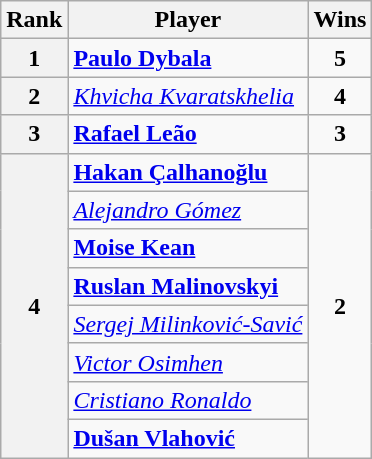<table class="wikitable">
<tr>
<th>Rank</th>
<th>Player</th>
<th>Wins</th>
</tr>
<tr>
<th align=center>1</th>
<td> <strong><a href='#'>Paulo Dybala</a></strong></td>
<td align=center><strong>5</strong></td>
</tr>
<tr>
<th align=center>2</th>
<td> <em><a href='#'>Khvicha Kvaratskhelia</a></em></td>
<td align=center><strong>4</strong></td>
</tr>
<tr>
<th align=center>3</th>
<td> <strong><a href='#'>Rafael Leão</a></strong></td>
<td align=center><strong>3</strong></td>
</tr>
<tr>
<th rowspan=8 align=center>4</th>
<td> <strong><a href='#'>Hakan Çalhanoğlu</a></strong></td>
<td rowspan=8 align=center><strong>2</strong></td>
</tr>
<tr>
<td> <em><a href='#'>Alejandro Gómez</a></em></td>
</tr>
<tr>
<td> <strong><a href='#'>Moise Kean</a></strong></td>
</tr>
<tr>
<td> <strong><a href='#'>Ruslan Malinovskyi</a></strong></td>
</tr>
<tr>
<td> <em><a href='#'>Sergej Milinković-Savić</a></em></td>
</tr>
<tr>
<td> <em><a href='#'>Victor Osimhen</a></em></td>
</tr>
<tr>
<td> <em><a href='#'>Cristiano Ronaldo</a></em></td>
</tr>
<tr>
<td> <strong><a href='#'>Dušan Vlahović</a></strong></td>
</tr>
</table>
